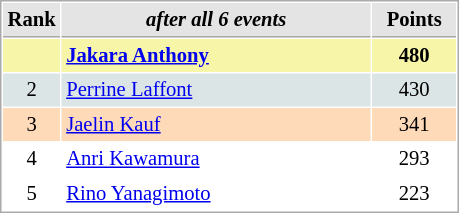<table cellspacing="1" cellpadding="3" style="border:1px solid #AAAAAA;font-size:86%">
<tr style="background-color: #E4E4E4;">
<th style="border-bottom:1px solid #AAAAAA; width: 10px;">Rank</th>
<th style="border-bottom:1px solid #AAAAAA; width: 200px;"><em>after all 6 events</em></th>
<th style="border-bottom:1px solid #AAAAAA; width: 50px;">Points</th>
</tr>
<tr style="background:#f7f6a8;">
<td align=center></td>
<td> <strong><a href='#'>Jakara Anthony</a></strong></td>
<td align=center><strong>480</strong></td>
</tr>
<tr style="background:#dce5e5;">
<td align=center>2</td>
<td> <a href='#'>Perrine Laffont</a></td>
<td align=center>430</td>
</tr>
<tr style="background:#ffdab9;">
<td align=center>3</td>
<td> <a href='#'>Jaelin Kauf</a></td>
<td align=center>341</td>
</tr>
<tr>
<td align=center>4</td>
<td> <a href='#'>Anri Kawamura</a></td>
<td align=center>293</td>
</tr>
<tr>
<td align=center>5</td>
<td> <a href='#'>Rino Yanagimoto</a></td>
<td align=center>223</td>
</tr>
</table>
